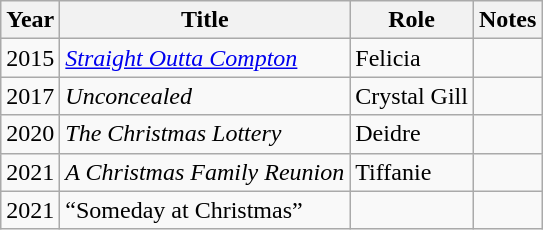<table class="wikitable sortable">
<tr>
<th>Year</th>
<th>Title</th>
<th>Role</th>
<th class="unsortable">Notes</th>
</tr>
<tr>
<td>2015</td>
<td><em><a href='#'>Straight Outta Compton</a></em></td>
<td>Felicia</td>
<td></td>
</tr>
<tr>
<td>2017</td>
<td><em>Unconcealed</em></td>
<td>Crystal Gill</td>
<td></td>
</tr>
<tr>
<td>2020</td>
<td><em>The Christmas Lottery</em></td>
<td>Deidre</td>
<td></td>
</tr>
<tr>
<td>2021</td>
<td><em>A Christmas Family Reunion</em></td>
<td>Tiffanie</td>
<td></td>
</tr>
<tr>
<td>2021</td>
<td>“Someday at Christmas”</td>
<td></td>
<td></td>
</tr>
</table>
